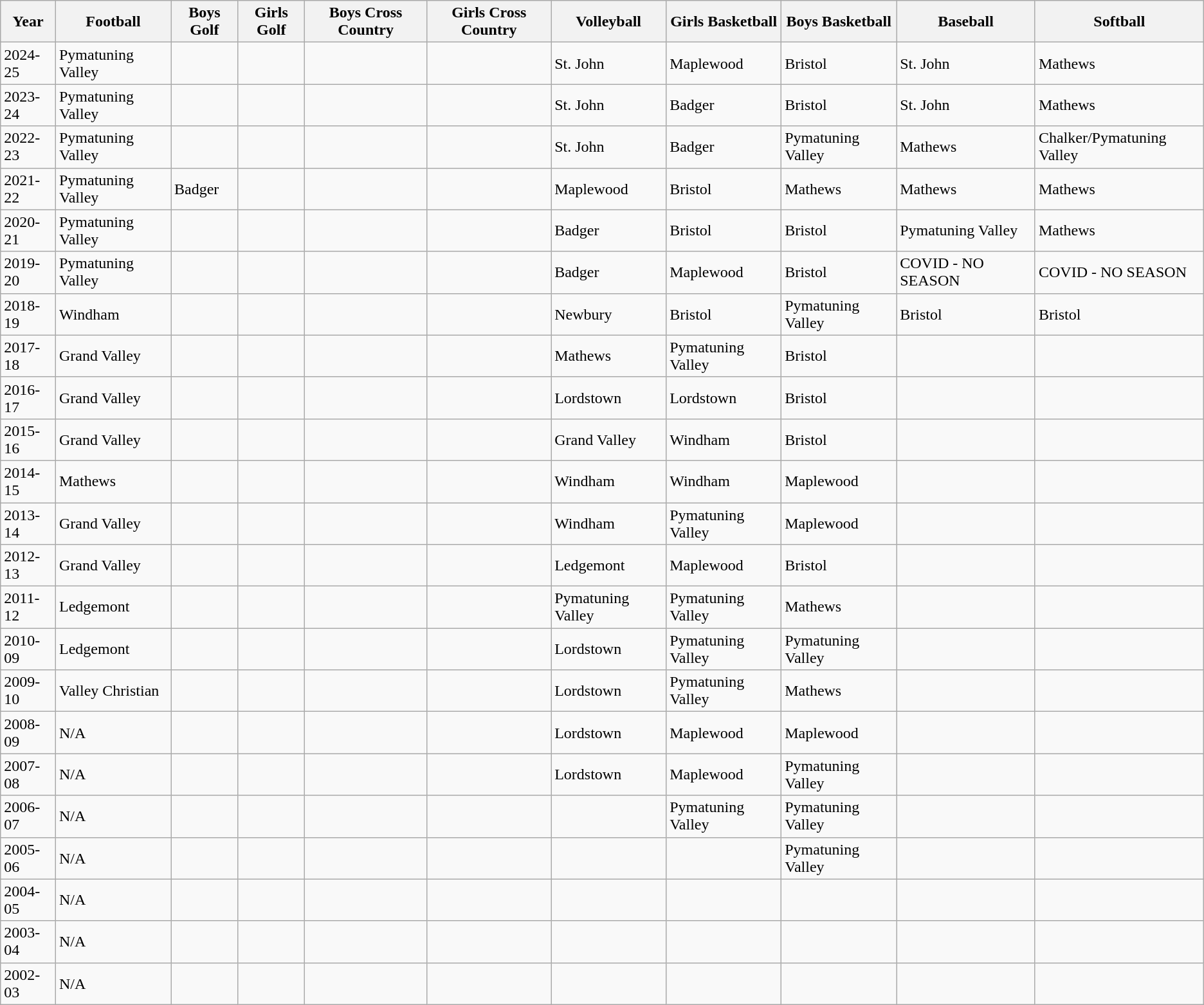<table class="wikitable">
<tr>
<th>Year</th>
<th>Football</th>
<th>Boys Golf</th>
<th>Girls Golf</th>
<th>Boys Cross Country</th>
<th>Girls Cross Country</th>
<th>Volleyball</th>
<th>Girls Basketball</th>
<th>Boys Basketball</th>
<th>Baseball</th>
<th>Softball</th>
</tr>
<tr>
<td>2024-25</td>
<td>Pymatuning Valley</td>
<td></td>
<td></td>
<td></td>
<td></td>
<td>St. John</td>
<td>Maplewood</td>
<td>Bristol</td>
<td>St. John</td>
<td>Mathews</td>
</tr>
<tr>
<td>2023-24</td>
<td>Pymatuning Valley</td>
<td></td>
<td></td>
<td></td>
<td></td>
<td>St. John</td>
<td>Badger</td>
<td>Bristol</td>
<td>St. John</td>
<td>Mathews</td>
</tr>
<tr>
<td>2022-23</td>
<td>Pymatuning Valley</td>
<td></td>
<td></td>
<td></td>
<td></td>
<td>St. John</td>
<td>Badger</td>
<td>Pymatuning Valley</td>
<td>Mathews</td>
<td>Chalker/Pymatuning Valley</td>
</tr>
<tr>
<td>2021-22</td>
<td>Pymatuning Valley</td>
<td>Badger</td>
<td></td>
<td></td>
<td></td>
<td>Maplewood</td>
<td>Bristol</td>
<td>Mathews</td>
<td>Mathews</td>
<td>Mathews</td>
</tr>
<tr>
<td>2020-21</td>
<td>Pymatuning Valley</td>
<td></td>
<td></td>
<td></td>
<td></td>
<td>Badger</td>
<td>Bristol</td>
<td>Bristol</td>
<td>Pymatuning Valley</td>
<td>Mathews</td>
</tr>
<tr>
<td>2019-20</td>
<td>Pymatuning Valley</td>
<td></td>
<td></td>
<td></td>
<td></td>
<td>Badger</td>
<td>Maplewood</td>
<td>Bristol</td>
<td>COVID - NO SEASON</td>
<td>COVID - NO SEASON</td>
</tr>
<tr>
<td>2018-19</td>
<td>Windham</td>
<td></td>
<td></td>
<td></td>
<td></td>
<td>Newbury</td>
<td>Bristol</td>
<td>Pymatuning Valley</td>
<td>Bristol</td>
<td>Bristol</td>
</tr>
<tr>
<td>2017-18</td>
<td>Grand Valley</td>
<td></td>
<td></td>
<td></td>
<td></td>
<td>Mathews</td>
<td>Pymatuning Valley</td>
<td>Bristol</td>
<td></td>
<td></td>
</tr>
<tr>
<td>2016-17</td>
<td>Grand Valley</td>
<td></td>
<td></td>
<td></td>
<td></td>
<td>Lordstown</td>
<td>Lordstown</td>
<td>Bristol</td>
<td></td>
<td></td>
</tr>
<tr>
<td>2015-16</td>
<td>Grand Valley</td>
<td></td>
<td></td>
<td></td>
<td></td>
<td>Grand Valley</td>
<td>Windham</td>
<td>Bristol</td>
<td></td>
<td></td>
</tr>
<tr>
<td>2014-15</td>
<td>Mathews</td>
<td></td>
<td></td>
<td></td>
<td></td>
<td>Windham</td>
<td>Windham</td>
<td>Maplewood</td>
<td></td>
<td></td>
</tr>
<tr>
<td>2013-14</td>
<td>Grand Valley</td>
<td></td>
<td></td>
<td></td>
<td></td>
<td>Windham</td>
<td>Pymatuning Valley</td>
<td>Maplewood</td>
<td></td>
<td></td>
</tr>
<tr>
<td>2012-13</td>
<td>Grand Valley</td>
<td></td>
<td></td>
<td></td>
<td></td>
<td>Ledgemont</td>
<td>Maplewood</td>
<td>Bristol</td>
<td></td>
<td></td>
</tr>
<tr>
<td>2011-12</td>
<td>Ledgemont</td>
<td></td>
<td></td>
<td></td>
<td></td>
<td>Pymatuning Valley</td>
<td>Pymatuning Valley</td>
<td>Mathews</td>
<td></td>
<td></td>
</tr>
<tr>
<td>2010-09</td>
<td>Ledgemont</td>
<td></td>
<td></td>
<td></td>
<td></td>
<td>Lordstown</td>
<td>Pymatuning Valley</td>
<td>Pymatuning Valley</td>
<td></td>
<td></td>
</tr>
<tr>
<td>2009-10</td>
<td>Valley Christian</td>
<td></td>
<td></td>
<td></td>
<td></td>
<td>Lordstown</td>
<td>Pymatuning Valley</td>
<td>Mathews</td>
<td></td>
<td></td>
</tr>
<tr>
<td>2008-09</td>
<td>N/A</td>
<td></td>
<td></td>
<td></td>
<td></td>
<td>Lordstown</td>
<td>Maplewood</td>
<td>Maplewood</td>
<td></td>
<td></td>
</tr>
<tr>
<td>2007-08</td>
<td>N/A</td>
<td></td>
<td></td>
<td></td>
<td></td>
<td>Lordstown</td>
<td>Maplewood</td>
<td>Pymatuning Valley</td>
<td></td>
<td></td>
</tr>
<tr>
<td>2006-07</td>
<td>N/A</td>
<td></td>
<td></td>
<td></td>
<td></td>
<td></td>
<td>Pymatuning Valley</td>
<td>Pymatuning Valley</td>
<td></td>
<td></td>
</tr>
<tr>
<td>2005-06</td>
<td>N/A</td>
<td></td>
<td></td>
<td></td>
<td></td>
<td></td>
<td></td>
<td>Pymatuning Valley</td>
<td></td>
<td></td>
</tr>
<tr>
<td>2004-05</td>
<td>N/A</td>
<td></td>
<td></td>
<td></td>
<td></td>
<td></td>
<td></td>
<td></td>
<td></td>
<td></td>
</tr>
<tr>
<td>2003-04</td>
<td>N/A</td>
<td></td>
<td></td>
<td></td>
<td></td>
<td></td>
<td></td>
<td></td>
<td></td>
<td></td>
</tr>
<tr>
<td>2002-03</td>
<td>N/A</td>
<td></td>
<td></td>
<td></td>
<td></td>
<td></td>
<td></td>
<td></td>
<td></td>
<td></td>
</tr>
</table>
